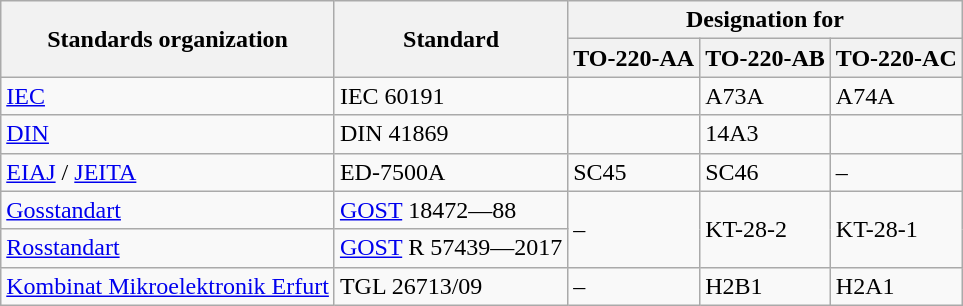<table class="wikitable sortable">
<tr>
<th rowspan=2>Standards organization</th>
<th rowspan=2>Standard</th>
<th colspan=3>Designation for</th>
</tr>
<tr>
<th>TO-220-AA</th>
<th>TO-220-AB</th>
<th>TO-220-AC</th>
</tr>
<tr>
<td><a href='#'>IEC</a></td>
<td>IEC 60191</td>
<td></td>
<td>A73A</td>
<td>A74A</td>
</tr>
<tr>
<td><a href='#'>DIN</a></td>
<td>DIN 41869</td>
<td></td>
<td>14A3</td>
<td></td>
</tr>
<tr>
<td><a href='#'>EIAJ</a> / <a href='#'>JEITA</a></td>
<td>ED-7500A</td>
<td>SC45</td>
<td>SC46</td>
<td>–</td>
</tr>
<tr>
<td><a href='#'>Gosstandart</a></td>
<td><a href='#'>GOST</a> 18472—88</td>
<td rowspan=2>–</td>
<td rowspan=2>KT-28-2</td>
<td rowspan=2>KT-28-1</td>
</tr>
<tr>
<td><a href='#'>Rosstandart</a></td>
<td><a href='#'>GOST</a> R 57439—2017</td>
</tr>
<tr>
<td><a href='#'>Kombinat Mikroelektronik Erfurt</a></td>
<td>TGL 26713/09</td>
<td>–</td>
<td>H2B1</td>
<td>H2A1</td>
</tr>
</table>
